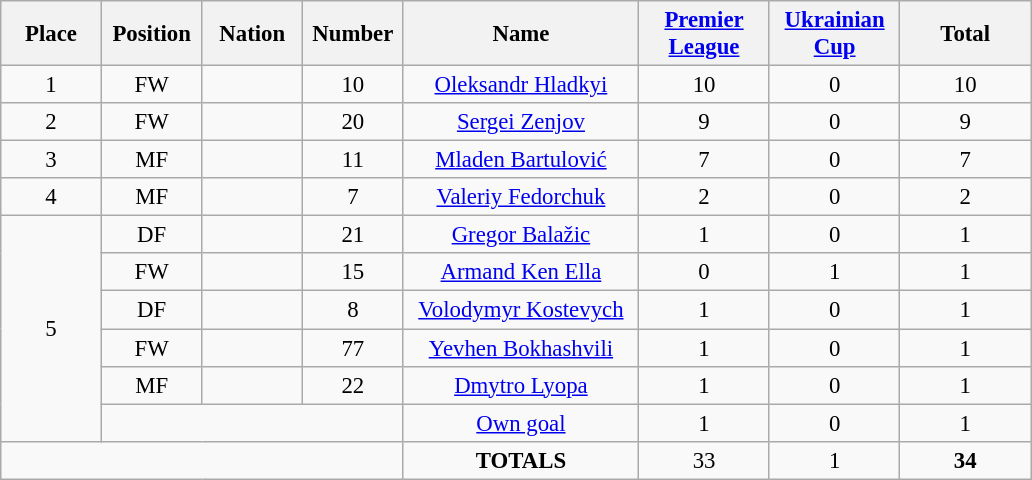<table class="wikitable" style="font-size: 95%; text-align: center;">
<tr>
<th width=60>Place</th>
<th width=60>Position</th>
<th width=60>Nation</th>
<th width=60>Number</th>
<th width=150>Name</th>
<th width=80><a href='#'>Premier League</a></th>
<th width=80><a href='#'>Ukrainian Cup</a></th>
<th width=80>Total</th>
</tr>
<tr>
<td>1</td>
<td>FW</td>
<td></td>
<td>10</td>
<td><a href='#'>Oleksandr Hladkyi</a></td>
<td>10</td>
<td>0</td>
<td>10</td>
</tr>
<tr>
<td>2</td>
<td>FW</td>
<td></td>
<td>20</td>
<td><a href='#'>Sergei Zenjov</a></td>
<td>9</td>
<td>0</td>
<td>9</td>
</tr>
<tr>
<td>3</td>
<td>MF</td>
<td></td>
<td>11</td>
<td><a href='#'>Mladen Bartulović</a></td>
<td>7</td>
<td>0</td>
<td>7</td>
</tr>
<tr>
<td>4</td>
<td>MF</td>
<td></td>
<td>7</td>
<td><a href='#'>Valeriy Fedorchuk</a></td>
<td>2</td>
<td>0</td>
<td>2</td>
</tr>
<tr>
<td rowspan="6">5</td>
<td>DF</td>
<td></td>
<td>21</td>
<td><a href='#'>Gregor Balažic</a></td>
<td>1</td>
<td>0</td>
<td>1</td>
</tr>
<tr>
<td>FW</td>
<td></td>
<td>15</td>
<td><a href='#'>Armand Ken Ella</a></td>
<td>0</td>
<td>1</td>
<td>1</td>
</tr>
<tr>
<td>DF</td>
<td></td>
<td>8</td>
<td><a href='#'>Volodymyr Kostevych</a></td>
<td>1</td>
<td>0</td>
<td>1</td>
</tr>
<tr>
<td>FW</td>
<td></td>
<td>77</td>
<td><a href='#'>Yevhen Bokhashvili</a></td>
<td>1</td>
<td>0</td>
<td>1</td>
</tr>
<tr>
<td>MF</td>
<td></td>
<td>22</td>
<td><a href='#'>Dmytro Lyopa</a></td>
<td>1</td>
<td>0</td>
<td>1</td>
</tr>
<tr>
<td colspan="3"></td>
<td><a href='#'>Own goal</a></td>
<td>1</td>
<td>0</td>
<td>1</td>
</tr>
<tr>
<td colspan="4"></td>
<td><strong>TOTALS</strong></td>
<td>33</td>
<td>1</td>
<td><strong>34</strong></td>
</tr>
</table>
